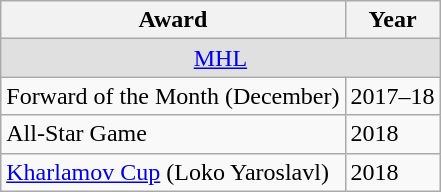<table class="wikitable">
<tr>
<th>Award</th>
<th>Year</th>
</tr>
<tr ALIGN="center" bgcolor="#e0e0e0">
<td colspan="3"><a href='#'>MHL</a></td>
</tr>
<tr>
<td>Forward of the Month (December)</td>
<td>2017–18</td>
</tr>
<tr>
<td>All-Star Game</td>
<td>2018</td>
</tr>
<tr>
<td><a href='#'>Kharlamov Cup</a> (Loko Yaroslavl)</td>
<td>2018</td>
</tr>
</table>
